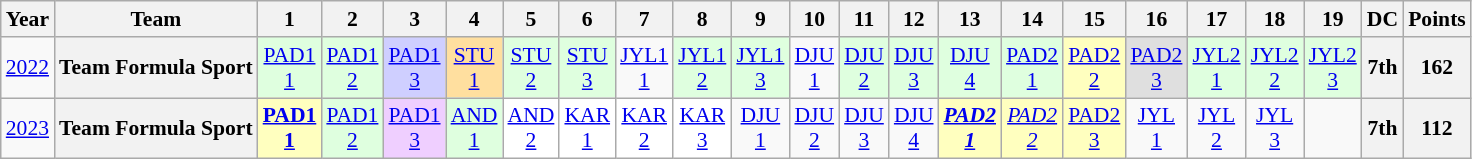<table class="wikitable" style="text-align:center; font-size:90%">
<tr>
<th>Year</th>
<th>Team</th>
<th>1</th>
<th>2</th>
<th>3</th>
<th>4</th>
<th>5</th>
<th>6</th>
<th>7</th>
<th>8</th>
<th>9</th>
<th>10</th>
<th>11</th>
<th>12</th>
<th>13</th>
<th>14</th>
<th>15</th>
<th>16</th>
<th>17</th>
<th>18</th>
<th>19</th>
<th>DC</th>
<th>Points</th>
</tr>
<tr>
<td><a href='#'>2022</a></td>
<th>Team Formula Sport</th>
<td style="background:#DFFFDF;"><a href='#'>PAD1<br>1</a><br></td>
<td style="background:#DFFFDF;"><a href='#'>PAD1<br>2</a><br></td>
<td style="background:#CFCFFF;"><a href='#'>PAD1<br>3</a><br></td>
<td style="background:#FFDF9F;"><a href='#'>STU<br>1</a><br></td>
<td style="background:#DFFFDF;"><a href='#'>STU<br>2</a><br></td>
<td style="background:#DFFFDF;"><a href='#'>STU<br>3</a><br></td>
<td style="background:#;"><a href='#'>JYL1<br>1</a><br></td>
<td style="background:#DFFFDF;"><a href='#'>JYL1<br>2</a><br></td>
<td style="background:#DFFFDF;"><a href='#'>JYL1<br>3</a><br></td>
<td style="background:#;"><a href='#'>DJU<br>1</a><br></td>
<td style="background:#DFFFDF;"><a href='#'>DJU<br>2</a><br></td>
<td style="background:#DFFFDF;"><a href='#'>DJU<br>3</a><br></td>
<td style="background:#DFFFDF;"><a href='#'>DJU<br>4</a><br></td>
<td style="background:#DFFFDF;"><a href='#'>PAD2<br>1</a><br></td>
<td style="background:#FFFFBF;"><a href='#'>PAD2<br>2</a><br></td>
<td style="background:#DFDFDF;"><a href='#'>PAD2<br>3</a><br></td>
<td style="background:#DFFFDF;"><a href='#'>JYL2<br>1</a><br></td>
<td style="background:#DFFFDF;"><a href='#'>JYL2<br>2</a><br></td>
<td style="background:#DFFFDF;"><a href='#'>JYL2<br>3</a><br></td>
<th>7th</th>
<th>162</th>
</tr>
<tr>
<td><a href='#'>2023</a></td>
<th>Team Formula Sport</th>
<td style="background:#FFFFBF;"><strong><a href='#'>PAD1<br>1</a></strong><br></td>
<td style="background:#DFFFDF;"><a href='#'>PAD1<br>2</a><br></td>
<td style="background:#EFCFFF;"><a href='#'>PAD1<br>3</a><br></td>
<td style="background:#DFFFDF;"><a href='#'>AND<br>1</a><br></td>
<td style="background:#FFFFFF;"><a href='#'>AND<br>2</a><br></td>
<td style="background:#FFFFFF;"><a href='#'>KAR<br>1</a><br></td>
<td style="background:#FFFFFF;"><a href='#'>KAR<br>2</a><br></td>
<td style="background:#FFFFFF;"><a href='#'>KAR<br>3</a><br></td>
<td style="background:#;"><a href='#'>DJU<br>1</a></td>
<td style="background:#;"><a href='#'>DJU<br>2</a></td>
<td style="background:#;"><a href='#'>DJU<br>3</a></td>
<td style="background:#;"><a href='#'>DJU<br>4</a></td>
<td style="background:#FFFFBF;"><strong><em><a href='#'>PAD2<br>1</a></em></strong><br></td>
<td style="background:#FFFFBF;"><em><a href='#'>PAD2<br>2</a></em><br></td>
<td style="background:#FFFFBF;"><a href='#'>PAD2<br>3</a><br></td>
<td style="background:#;"><a href='#'>JYL<br>1</a></td>
<td style="background:#;"><a href='#'>JYL<br>2</a></td>
<td style="background:#;"><a href='#'>JYL<br>3</a></td>
<td></td>
<th>7th</th>
<th>112</th>
</tr>
</table>
